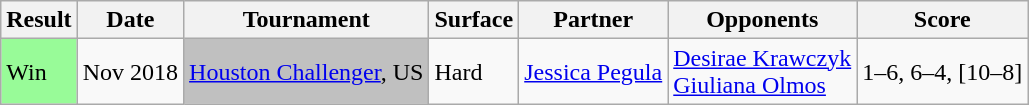<table class="sortable wikitable">
<tr>
<th>Result</th>
<th>Date</th>
<th>Tournament</th>
<th>Surface</th>
<th>Partner</th>
<th>Opponents</th>
<th class="unsortable">Score</th>
</tr>
<tr>
<td bgcolor="98FB98">Win</td>
<td>Nov 2018</td>
<td bgcolor=silver><a href='#'>Houston Challenger</a>, US</td>
<td>Hard</td>
<td> <a href='#'>Jessica Pegula</a></td>
<td> <a href='#'>Desirae Krawczyk</a> <br>  <a href='#'>Giuliana Olmos</a></td>
<td>1–6, 6–4, [10–8]</td>
</tr>
</table>
